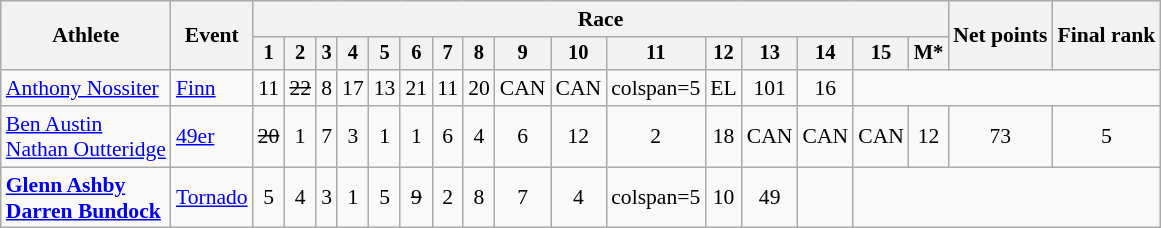<table class="wikitable" style="font-size:90%">
<tr>
<th rowspan=2>Athlete</th>
<th rowspan=2>Event</th>
<th colspan=16>Race</th>
<th rowspan=2>Net points</th>
<th rowspan=2>Final rank</th>
</tr>
<tr style="font-size:95%">
<th>1</th>
<th>2</th>
<th>3</th>
<th>4</th>
<th>5</th>
<th>6</th>
<th>7</th>
<th>8</th>
<th>9</th>
<th>10</th>
<th>11</th>
<th>12</th>
<th>13</th>
<th>14</th>
<th>15</th>
<th>M*</th>
</tr>
<tr align=center>
<td align=left><a href='#'>Anthony Nossiter</a></td>
<td align=left><a href='#'>Finn</a></td>
<td>11</td>
<td><s>22</s></td>
<td>8</td>
<td>17</td>
<td>13</td>
<td>21</td>
<td>11</td>
<td>20</td>
<td>CAN</td>
<td>CAN</td>
<td>colspan=5 </td>
<td>EL</td>
<td>101</td>
<td>16</td>
</tr>
<tr align=center>
<td align=left><a href='#'>Ben Austin</a><br><a href='#'>Nathan Outteridge</a></td>
<td align=left><a href='#'>49er</a></td>
<td><s>20</s></td>
<td>1</td>
<td>7</td>
<td>3</td>
<td>1</td>
<td>1</td>
<td>6</td>
<td>4</td>
<td>6</td>
<td>12</td>
<td>2</td>
<td>18</td>
<td>CAN</td>
<td>CAN</td>
<td>CAN</td>
<td>12</td>
<td>73</td>
<td>5</td>
</tr>
<tr align=center>
<td align=left><strong><a href='#'>Glenn Ashby</a><br><a href='#'>Darren Bundock</a></strong></td>
<td align=left><a href='#'>Tornado</a></td>
<td>5</td>
<td>4</td>
<td>3</td>
<td>1</td>
<td>5</td>
<td><s>9</s></td>
<td>2</td>
<td>8</td>
<td>7</td>
<td>4</td>
<td>colspan=5 </td>
<td>10</td>
<td>49</td>
<td></td>
</tr>
</table>
